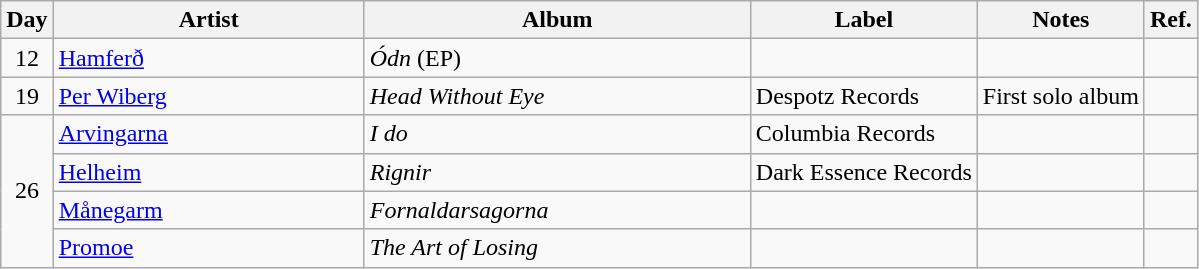<table class="wikitable">
<tr>
<th style="width:20px;">Day</th>
<th style="width:200px;">Artist</th>
<th style="width:250px;">Album</th>
<th>Label</th>
<th>Notes</th>
<th>Ref.</th>
</tr>
<tr>
<td style="text-align:center;" rowspan="1">12</td>
<td><a href='#'>Hamferð</a></td>
<td><em>Ódn</em> (EP)</td>
<td></td>
<td></td>
<td style="text-align:center;"></td>
</tr>
<tr>
<td style="text-align:center;" rowspan="1">19</td>
<td><a href='#'>Per Wiberg</a></td>
<td><em>Head Without Eye</em></td>
<td>Despotz Records</td>
<td>First solo album</td>
<td style="text-align:center;"></td>
</tr>
<tr>
<td style="text-align:center;" rowspan="4">26</td>
<td><a href='#'>Arvingarna</a></td>
<td><em>I do</em></td>
<td>Columbia Records</td>
<td></td>
<td></td>
</tr>
<tr>
<td><a href='#'>Helheim</a></td>
<td><em>Rignir</em></td>
<td>Dark Essence Records</td>
<td></td>
<td style="text-align:center;"></td>
</tr>
<tr>
<td><a href='#'>Månegarm</a></td>
<td><em>Fornaldarsagorna</em></td>
<td></td>
<td></td>
<td style="text-align:center;"></td>
</tr>
<tr>
<td><a href='#'>Promoe</a></td>
<td><em>The Art of Losing</em></td>
<td></td>
<td></td>
<td style="text-align:center;"></td>
</tr>
</table>
